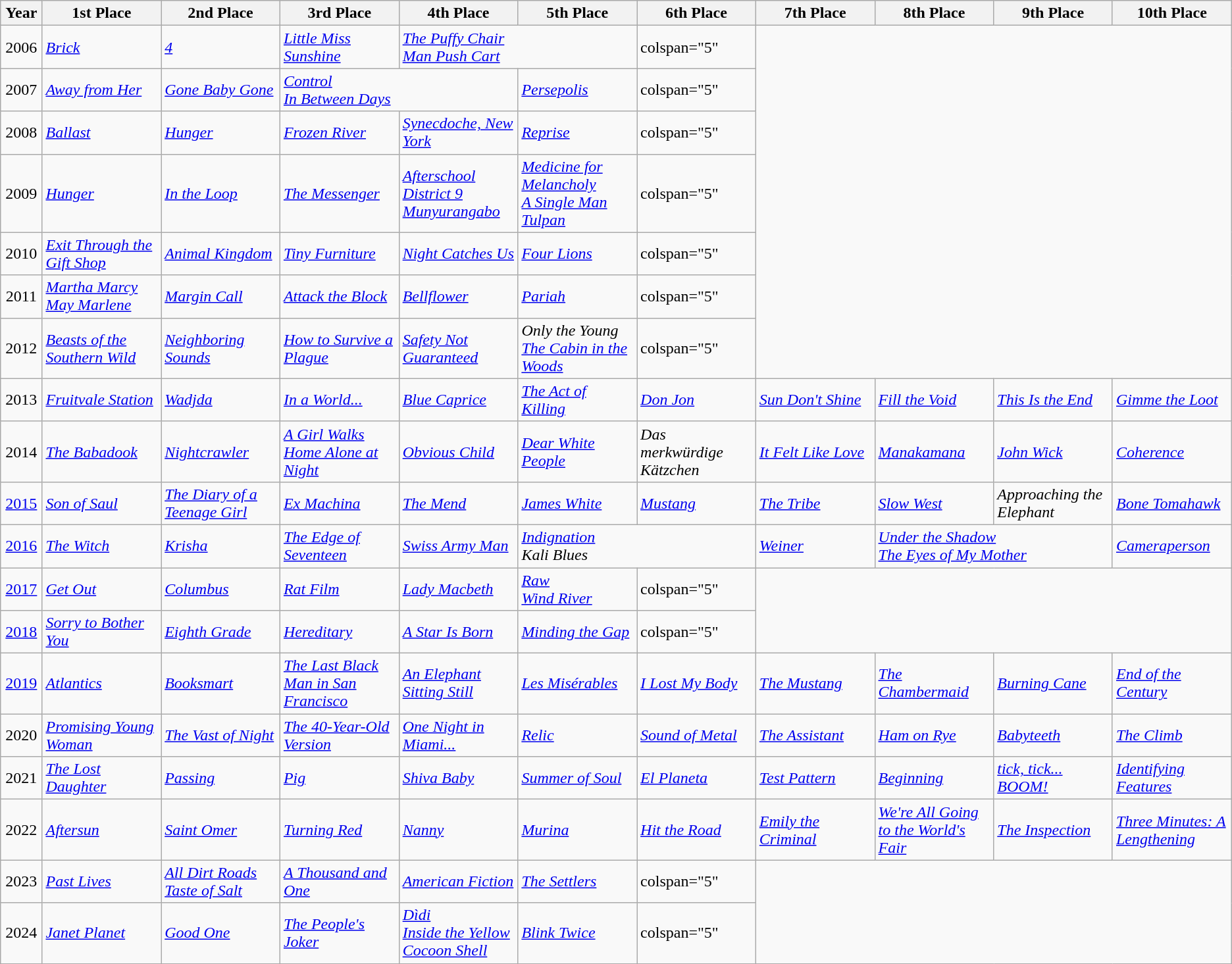<table class="wikitable">
<tr>
<th scope="col" width="3%">Year</th>
<th scope="col" width="9%">1st Place</th>
<th scope="col" width="9%">2nd Place</th>
<th scope="col" width="9%">3rd Place</th>
<th scope="col" width="9%">4th Place</th>
<th scope="col" width="9%">5th Place</th>
<th scope="col" width="9%">6th Place</th>
<th scope="col" width="9%">7th Place</th>
<th scope="col" width="9%">8th Place</th>
<th scope="col" width="9%">9th Place</th>
<th scope="col" width="9%">10th Place</th>
</tr>
<tr>
<td align="center">2006</td>
<td><em><a href='#'>Brick</a></em></td>
<td><em><a href='#'>4</a></em></td>
<td><em><a href='#'>Little Miss Sunshine</a></em></td>
<td colspan="2"><em><a href='#'>The Puffy Chair</a></em><br><em><a href='#'>Man Push Cart</a></em></td>
<td>colspan="5" </td>
</tr>
<tr>
<td align="center">2007</td>
<td><em><a href='#'>Away from Her</a></em></td>
<td><em><a href='#'>Gone Baby Gone</a></em></td>
<td colspan="2"><em><a href='#'>Control</a></em><br><em><a href='#'>In Between Days</a></em></td>
<td><em><a href='#'>Persepolis</a></em></td>
<td>colspan="5" </td>
</tr>
<tr>
<td align="center">2008</td>
<td><em><a href='#'>Ballast</a></em></td>
<td><em><a href='#'>Hunger</a></em></td>
<td><em><a href='#'>Frozen River</a></em></td>
<td><em><a href='#'>Synecdoche, New York</a></em></td>
<td><em><a href='#'>Reprise</a></em></td>
<td>colspan="5" </td>
</tr>
<tr>
<td align="center">2009</td>
<td><em><a href='#'>Hunger</a></em></td>
<td><em><a href='#'>In the Loop</a></em></td>
<td><em><a href='#'>The Messenger</a></em></td>
<td><em><a href='#'>Afterschool</a></em><br><em><a href='#'>District 9</a></em><br><em><a href='#'>Munyurangabo</a></em></td>
<td><em><a href='#'>Medicine for Melancholy</a></em><br><em><a href='#'>A Single Man</a></em><br><em><a href='#'>Tulpan</a></em></td>
<td>colspan="5" </td>
</tr>
<tr>
<td align="center">2010</td>
<td><em><a href='#'>Exit Through the Gift Shop</a></em></td>
<td><em><a href='#'>Animal Kingdom</a></em></td>
<td><em><a href='#'>Tiny Furniture</a></em></td>
<td><em><a href='#'>Night Catches Us</a></em></td>
<td><em><a href='#'>Four Lions</a></em></td>
<td>colspan="5" </td>
</tr>
<tr>
<td align="center">2011</td>
<td><em><a href='#'>Martha Marcy May Marlene</a></em></td>
<td><em><a href='#'>Margin Call</a></em></td>
<td><em><a href='#'>Attack the Block</a></em></td>
<td><em><a href='#'>Bellflower</a></em></td>
<td><em><a href='#'>Pariah</a></em></td>
<td>colspan="5" </td>
</tr>
<tr>
<td align="center">2012</td>
<td><em><a href='#'>Beasts of the Southern Wild</a></em></td>
<td><em><a href='#'>Neighboring Sounds</a></em></td>
<td><em><a href='#'>How to Survive a Plague</a></em></td>
<td><em><a href='#'>Safety Not Guaranteed</a></em></td>
<td><em>Only the Young</em><br><em><a href='#'>The Cabin in the Woods</a></em></td>
<td>colspan="5" </td>
</tr>
<tr>
<td align="center">2013</td>
<td><em><a href='#'>Fruitvale Station</a></em></td>
<td><em><a href='#'>Wadjda</a></em></td>
<td><em><a href='#'>In a World...</a></em></td>
<td><em><a href='#'>Blue Caprice</a></em></td>
<td><em><a href='#'>The Act of Killing</a></em></td>
<td><em><a href='#'>Don Jon</a></em></td>
<td><em><a href='#'>Sun Don't Shine</a></em></td>
<td><em><a href='#'>Fill the Void</a></em></td>
<td><em><a href='#'>This Is the End</a></em></td>
<td><em><a href='#'>Gimme the Loot</a></em></td>
</tr>
<tr>
<td align="center">2014</td>
<td><em><a href='#'>The Babadook</a></em></td>
<td><em><a href='#'>Nightcrawler</a></em></td>
<td><em><a href='#'>A Girl Walks Home Alone at Night</a></em></td>
<td><em><a href='#'>Obvious Child</a></em></td>
<td><em><a href='#'>Dear White People</a></em></td>
<td><em>Das merkwürdige Kätzchen</em></td>
<td><em><a href='#'>It Felt Like Love</a></em></td>
<td><em><a href='#'>Manakamana</a></em></td>
<td><em><a href='#'>John Wick</a></em></td>
<td><em><a href='#'>Coherence</a></em></td>
</tr>
<tr>
<td align="center"><a href='#'>2015</a></td>
<td><em><a href='#'>Son of Saul</a></em></td>
<td><em><a href='#'>The Diary of a Teenage Girl</a></em></td>
<td><em><a href='#'>Ex Machina</a></em></td>
<td><em><a href='#'>The Mend</a></em></td>
<td><em><a href='#'>James White</a></em><br></td>
<td><em><a href='#'>Mustang</a></em></td>
<td><em><a href='#'>The Tribe</a></em></td>
<td><em><a href='#'>Slow West</a></em></td>
<td><em>Approaching the Elephant</em></td>
<td><em><a href='#'>Bone Tomahawk</a></em></td>
</tr>
<tr>
<td align="center"><a href='#'>2016</a></td>
<td><em><a href='#'>The Witch</a></em></td>
<td><em><a href='#'>Krisha</a></em></td>
<td><em><a href='#'>The Edge of Seventeen</a></em></td>
<td><em><a href='#'>Swiss Army Man</a></em></td>
<td colspan="2"><em><a href='#'>Indignation</a></em><br><em>Kali Blues</em></td>
<td><em><a href='#'>Weiner</a></em></td>
<td colspan="2"><em><a href='#'>Under the Shadow</a></em><br><em><a href='#'>The Eyes of My Mother</a></em></td>
<td><em><a href='#'>Cameraperson</a></em></td>
</tr>
<tr>
<td align="center"><a href='#'>2017</a></td>
<td><em><a href='#'>Get Out</a></em></td>
<td><em><a href='#'>Columbus</a></em></td>
<td><em><a href='#'>Rat Film</a></em></td>
<td><em><a href='#'>Lady Macbeth</a></em></td>
<td><em><a href='#'>Raw</a></em><br><em><a href='#'>Wind River</a></em></td>
<td>colspan="5" </td>
</tr>
<tr>
<td align="center"><a href='#'>2018</a></td>
<td><em><a href='#'>Sorry to Bother You</a></em></td>
<td><em><a href='#'>Eighth Grade</a></em></td>
<td><em><a href='#'>Hereditary</a></em></td>
<td><em><a href='#'>A Star Is Born</a></em></td>
<td><em><a href='#'>Minding the Gap</a></em></td>
<td>colspan="5" </td>
</tr>
<tr>
<td align="center"><a href='#'>2019</a></td>
<td><em><a href='#'>Atlantics</a></em></td>
<td><em><a href='#'>Booksmart</a></em></td>
<td><em><a href='#'>The Last Black Man in San Francisco</a></em></td>
<td><em><a href='#'>An Elephant Sitting Still</a></em></td>
<td><em><a href='#'>Les Misérables</a></em></td>
<td><em><a href='#'>I Lost My Body</a></em></td>
<td><em><a href='#'>The Mustang</a></em></td>
<td><em><a href='#'>The Chambermaid</a></em></td>
<td><em><a href='#'>Burning Cane</a></em></td>
<td><em><a href='#'>End of the Century</a></em></td>
</tr>
<tr>
<td align="center">2020</td>
<td><em><a href='#'>Promising Young Woman</a></em></td>
<td><em><a href='#'>The Vast of Night</a></em></td>
<td><em><a href='#'>The 40-Year-Old Version</a></em></td>
<td><em><a href='#'>One Night in Miami...</a></em></td>
<td><em><a href='#'>Relic</a></em></td>
<td><em><a href='#'>Sound of Metal</a></em></td>
<td><em><a href='#'>The Assistant</a></em></td>
<td><em><a href='#'>Ham on Rye</a></em></td>
<td><em><a href='#'>Babyteeth</a></em></td>
<td><em><a href='#'>The Climb</a></em></td>
</tr>
<tr>
<td align="center">2021</td>
<td><em><a href='#'>The Lost Daughter</a></em></td>
<td><em><a href='#'>Passing</a></em></td>
<td><em><a href='#'>Pig</a></em></td>
<td><em><a href='#'>Shiva Baby</a></em></td>
<td><em><a href='#'>Summer of Soul</a></em></td>
<td><em><a href='#'>El Planeta</a></em></td>
<td><em><a href='#'>Test Pattern</a></em></td>
<td><em><a href='#'>Beginning</a></em></td>
<td><em><a href='#'>tick, tick... BOOM!</a></em></td>
<td><em><a href='#'>Identifying Features</a></em></td>
</tr>
<tr>
<td align="center">2022</td>
<td><em><a href='#'>Aftersun</a></em></td>
<td><em><a href='#'>Saint Omer</a></em></td>
<td><em><a href='#'>Turning Red</a></em></td>
<td><em><a href='#'>Nanny</a></em></td>
<td><em><a href='#'>Murina</a></em></td>
<td><em><a href='#'>Hit the Road</a></em></td>
<td><em><a href='#'>Emily the Criminal</a></em></td>
<td><em><a href='#'>We're All Going to the World's Fair</a></em></td>
<td><em><a href='#'>The Inspection</a></em></td>
<td><em><a href='#'>Three Minutes: A Lengthening</a></em></td>
</tr>
<tr>
<td align="center">2023</td>
<td><em><a href='#'>Past Lives</a></em></td>
<td><em><a href='#'>All Dirt Roads Taste of Salt</a></em></td>
<td><em><a href='#'>A Thousand and One</a></em></td>
<td><em><a href='#'>American Fiction</a></em></td>
<td><em><a href='#'>The Settlers</a></em></td>
<td>colspan="5" </td>
</tr>
<tr>
<td align="center">2024</td>
<td><em><a href='#'>Janet Planet</a></em></td>
<td><em><a href='#'>Good One</a></em></td>
<td><em><a href='#'>The People's Joker</a></em></td>
<td><em><a href='#'>Dìdi</a></em><br><em><a href='#'>Inside the Yellow Cocoon Shell</a></em></td>
<td><em><a href='#'>Blink Twice</a></em></td>
<td>colspan="5" </td>
</tr>
<tr>
</tr>
</table>
